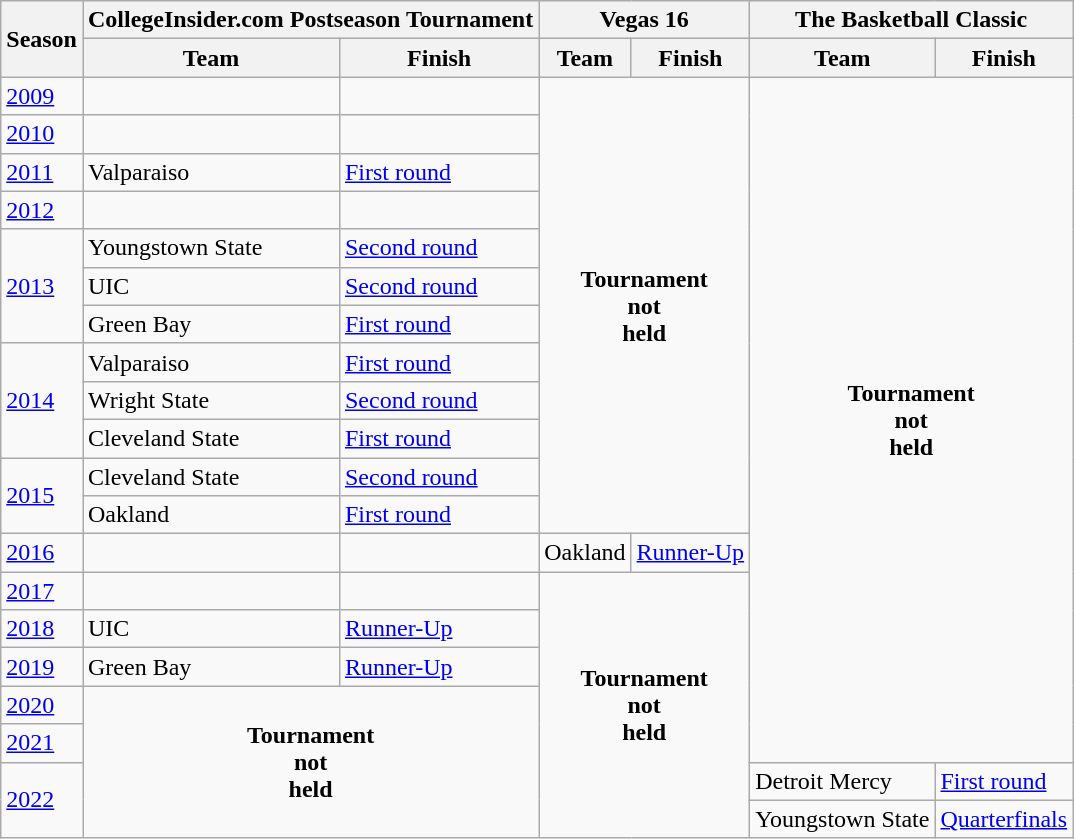<table class="wikitable mw-collapsible mw-collapsed">
<tr>
<th rowspan="2">Season</th>
<th colspan="2">CollegeInsider.com Postseason Tournament</th>
<th colspan="2">Vegas 16</th>
<th colspan="2">The Basketball Classic</th>
</tr>
<tr>
<th>Team</th>
<th>Finish</th>
<th>Team</th>
<th>Finish</th>
<th>Team</th>
<th>Finish</th>
</tr>
<tr>
<td><a href='#'>2009</a></td>
<td></td>
<td></td>
<td colspan="2" rowspan="12" align=center><strong>Tournament<br>not<br>held</strong></td>
<td colspan="2" rowspan="18" align=center><strong>Tournament<br>not<br>held</strong></td>
</tr>
<tr>
<td><a href='#'>2010</a></td>
<td></td>
<td></td>
</tr>
<tr>
<td><a href='#'>2011</a></td>
<td>Valparaiso</td>
<td><a href='#'>First round</a></td>
</tr>
<tr>
<td><a href='#'>2012</a></td>
<td></td>
<td></td>
</tr>
<tr>
<td rowspan="3"><a href='#'>2013</a></td>
<td>Youngstown State</td>
<td><a href='#'>Second round</a></td>
</tr>
<tr>
<td>UIC</td>
<td><a href='#'>Second round</a></td>
</tr>
<tr>
<td>Green Bay</td>
<td><a href='#'>First round</a></td>
</tr>
<tr>
<td rowspan="3"><a href='#'>2014</a></td>
<td>Valparaiso</td>
<td><a href='#'>First round</a></td>
</tr>
<tr>
<td>Wright State</td>
<td><a href='#'>Second round</a></td>
</tr>
<tr>
<td>Cleveland State</td>
<td><a href='#'>First round</a></td>
</tr>
<tr>
<td rowspan="2"><a href='#'>2015</a></td>
<td>Cleveland State</td>
<td><a href='#'>Second round</a></td>
</tr>
<tr>
<td>Oakland</td>
<td><a href='#'>First round</a></td>
</tr>
<tr>
<td><a href='#'>2016</a></td>
<td></td>
<td></td>
<td>Oakland</td>
<td><a href='#'>Runner-Up</a></td>
</tr>
<tr>
<td><a href='#'>2017</a></td>
<td></td>
<td></td>
<td colspan="2" rowspan="7" align="center"><strong>Tournament<br>not<br>held</strong></td>
</tr>
<tr>
<td><a href='#'>2018</a></td>
<td>UIC</td>
<td><a href='#'>Runner-Up</a></td>
</tr>
<tr>
<td><a href='#'>2019</a></td>
<td>Green Bay</td>
<td><a href='#'>Runner-Up</a></td>
</tr>
<tr>
<td><a href='#'>2020</a></td>
<td colspan="2" rowspan="4" align=center><strong>Tournament<br>not<br>held</strong></td>
</tr>
<tr>
<td><a href='#'>2021</a></td>
</tr>
<tr>
<td rowspan="2"><a href='#'>2022</a></td>
<td>Detroit Mercy</td>
<td><a href='#'>First round</a></td>
</tr>
<tr>
<td>Youngstown State</td>
<td><a href='#'>Quarterfinals</a></td>
</tr>
</table>
